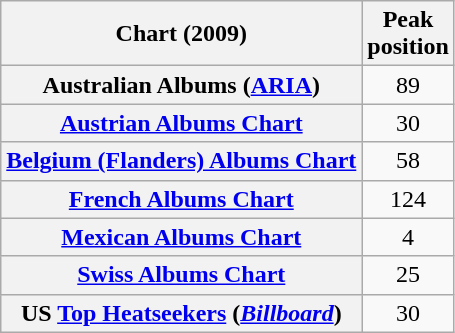<table class="wikitable sortable plainrowheaders">
<tr>
<th scope="col">Chart (2009)</th>
<th scope="col">Peak<br>position</th>
</tr>
<tr>
<th scope="row">Australian Albums (<a href='#'>ARIA</a>)</th>
<td align="center">89</td>
</tr>
<tr>
<th scope="row"><a href='#'>Austrian Albums Chart</a></th>
<td align="center">30</td>
</tr>
<tr>
<th scope="row"><a href='#'>Belgium (Flanders) Albums Chart</a></th>
<td align="center">58</td>
</tr>
<tr>
<th scope="row"><a href='#'>French Albums Chart</a></th>
<td align="center">124</td>
</tr>
<tr>
<th scope="row"><a href='#'>Mexican Albums Chart</a></th>
<td align="center">4</td>
</tr>
<tr>
<th scope="row"><a href='#'>Swiss Albums Chart</a></th>
<td align="center">25</td>
</tr>
<tr>
<th scope="row">US <a href='#'>Top Heatseekers</a> (<em><a href='#'>Billboard</a></em>)</th>
<td align="center">30</td>
</tr>
</table>
